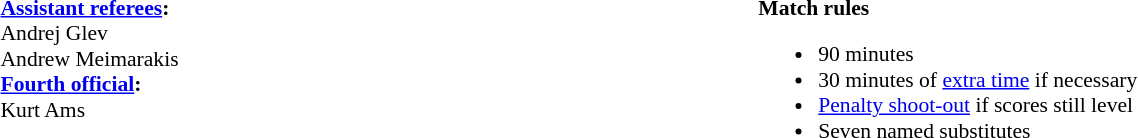<table style="width:100%; font-size:90%;">
<tr>
<td style="width:40%; vertical-align:top;"><br><strong><a href='#'>Assistant referees</a>:</strong>
<br>Andrej Glev
<br>Andrew Meimarakis
<br><strong><a href='#'>Fourth official</a>:</strong>
<br>Kurt Ams</td>
<td style="width:60%; vertical-align:top;"><br><strong>Match rules</strong><ul><li>90 minutes</li><li>30 minutes of <a href='#'>extra time</a> if necessary</li><li><a href='#'>Penalty shoot-out</a> if scores still level</li><li>Seven named substitutes</li></ul></td>
</tr>
</table>
